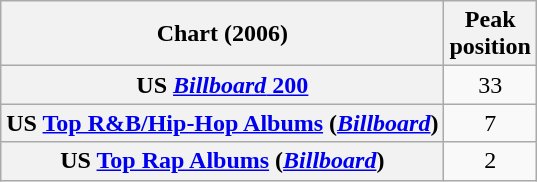<table class="wikitable sortable plainrowheaders" style="text-align:center">
<tr>
<th>Chart (2006)</th>
<th>Peak<br>position</th>
</tr>
<tr>
<th scope="row">US <a href='#'><em>Billboard</em> 200</a></th>
<td>33</td>
</tr>
<tr>
<th scope="row">US <a href='#'>Top R&B/Hip-Hop Albums</a> (<em><a href='#'>Billboard</a></em>)</th>
<td>7</td>
</tr>
<tr>
<th scope="row">US <a href='#'>Top Rap Albums</a> (<em><a href='#'>Billboard</a></em>)</th>
<td>2</td>
</tr>
</table>
